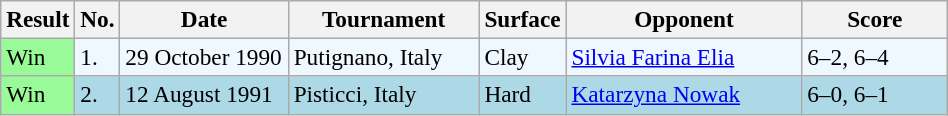<table class="sortable wikitable" style="font-size:97%;">
<tr>
<th>Result</th>
<th width=20>No.</th>
<th width=105>Date</th>
<th width=120>Tournament</th>
<th width=50>Surface</th>
<th width=150>Opponent</th>
<th width=90>Score</th>
</tr>
<tr style="background:#f0f8ff;">
<td style="background:#98fb98;">Win</td>
<td>1.</td>
<td>29 October 1990</td>
<td>Putignano, Italy</td>
<td>Clay</td>
<td> <a href='#'>Silvia Farina Elia</a></td>
<td>6–2, 6–4</td>
</tr>
<tr style="background:lightblue;">
<td style="background:#98fb98;">Win</td>
<td>2.</td>
<td>12 August 1991</td>
<td>Pisticci, Italy</td>
<td>Hard</td>
<td> <a href='#'>Katarzyna Nowak</a></td>
<td>6–0, 6–1</td>
</tr>
</table>
